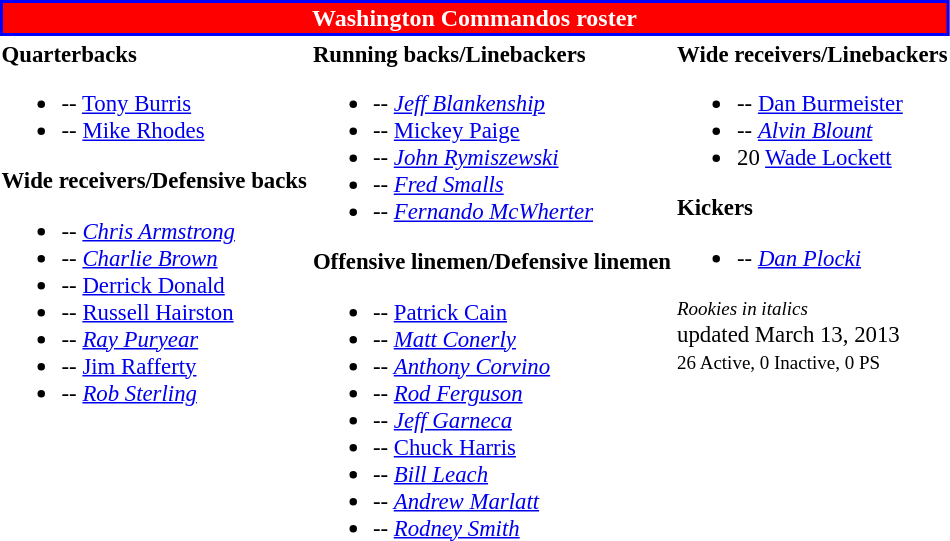<table class="toccolours" style="text-align: left;">
<tr>
<th colspan="7" style="background:red; border:2px solid blue; color:white; text-align:center;"><strong>Washington Commandos roster</strong></th>
</tr>
<tr>
<td style="font-size: 95%;" valign="top"><strong>Quarterbacks</strong><br><ul><li>-- <a href='#'>Tony Burris</a></li><li>-- <a href='#'>Mike Rhodes</a></li></ul><strong>Wide receivers/Defensive backs</strong><ul><li>-- <em><a href='#'>Chris Armstrong</a></em></li><li>-- <em><a href='#'>Charlie Brown</a></em></li><li>-- <a href='#'>Derrick Donald</a></li><li>-- <a href='#'>Russell Hairston</a></li><li>-- <em><a href='#'>Ray Puryear</a></em></li><li>-- <a href='#'>Jim Rafferty</a></li><li>-- <em><a href='#'>Rob Sterling</a></em></li></ul></td>
<td style="font-size: 95%;" valign="top"><strong>Running backs/Linebackers</strong><br><ul><li>-- <em><a href='#'>Jeff Blankenship</a></em></li><li>-- <a href='#'>Mickey Paige</a></li><li>-- <em><a href='#'>John Rymiszewski</a></em></li><li>-- <em><a href='#'>Fred Smalls</a></em></li><li>-- <em><a href='#'>Fernando McWherter</a></em></li></ul><strong>Offensive linemen/Defensive linemen</strong><ul><li>-- <a href='#'>Patrick Cain</a></li><li>-- <em><a href='#'>Matt Conerly</a></em></li><li>-- <em><a href='#'>Anthony Corvino</a></em></li><li>-- <em><a href='#'>Rod Ferguson</a></em></li><li>-- <em><a href='#'>Jeff Garneca</a></em></li><li>-- <a href='#'>Chuck Harris</a></li><li>-- <em><a href='#'>Bill Leach</a></em></li><li>-- <em><a href='#'>Andrew Marlatt</a></em></li><li>-- <em><a href='#'>Rodney Smith</a></em></li></ul></td>
<td style="font-size: 95%;" valign="top"><strong>Wide receivers/Linebackers</strong><br><ul><li>-- <a href='#'>Dan Burmeister</a></li><li>-- <em><a href='#'>Alvin Blount</a></em></li><li>20 <a href='#'>Wade Lockett</a></li></ul><strong>Kickers</strong><ul><li>-- <em><a href='#'>Dan Plocki</a></em></li></ul><small><em>Rookies in italics</em></small><br>
 updated March 13, 2013<br>
<small>26 Active, 0 Inactive, 0 PS</small></td>
</tr>
<tr>
</tr>
</table>
